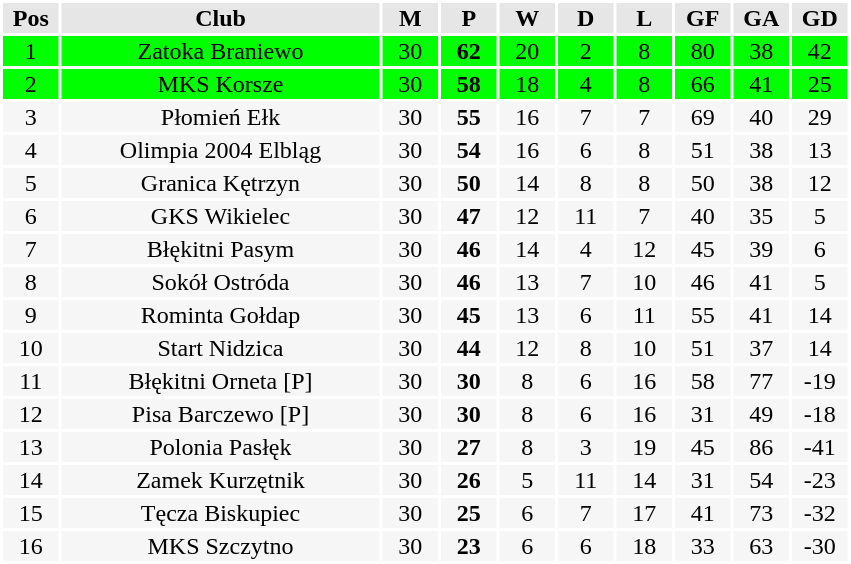<table class="toccolours" style="margin: 0;background:#ffffff;">
<tr bgcolor=#e6e6e6>
<th width=35px>Pos</th>
<th width=210px>Club</th>
<th width=35px>M</th>
<th width=35px>P</th>
<th width=35px>W</th>
<th width=35px>D</th>
<th width=35px>L</th>
<th width=35px>GF</th>
<th width=35px>GA</th>
<th width=35px>GD</th>
</tr>
<tr align=center bgcolor=#00FF00>
<td>1</td>
<td>Zatoka Braniewo</td>
<td>30</td>
<td><strong>62</strong></td>
<td>20</td>
<td>2</td>
<td>8</td>
<td>80</td>
<td>38</td>
<td>42</td>
</tr>
<tr align=center bgcolor=#00FF00>
<td>2</td>
<td>MKS Korsze</td>
<td>30</td>
<td><strong>58</strong></td>
<td>18</td>
<td>4</td>
<td>8</td>
<td>66</td>
<td>41</td>
<td>25</td>
</tr>
<tr align=center bgcolor=#f6f6f6>
<td>3</td>
<td>Płomień Ełk</td>
<td>30</td>
<td><strong>55</strong></td>
<td>16</td>
<td>7</td>
<td>7</td>
<td>69</td>
<td>40</td>
<td>29</td>
</tr>
<tr align=center bgcolor=#f6f6f6>
<td>4</td>
<td>Olimpia 2004 Elbląg</td>
<td>30</td>
<td><strong>54</strong></td>
<td>16</td>
<td>6</td>
<td>8</td>
<td>51</td>
<td>38</td>
<td>13</td>
</tr>
<tr align=center bgcolor=#f6f6f6>
<td>5</td>
<td>Granica Kętrzyn</td>
<td>30</td>
<td><strong>50</strong></td>
<td>14</td>
<td>8</td>
<td>8</td>
<td>50</td>
<td>38</td>
<td>12</td>
</tr>
<tr align=center bgcolor=#f6f6f6>
<td>6</td>
<td>GKS Wikielec</td>
<td>30</td>
<td><strong>47</strong></td>
<td>12</td>
<td>11</td>
<td>7</td>
<td>40</td>
<td>35</td>
<td>5</td>
</tr>
<tr align=center bgcolor=#f6f6f6>
<td>7</td>
<td>Błękitni Pasym</td>
<td>30</td>
<td><strong>46</strong></td>
<td>14</td>
<td>4</td>
<td>12</td>
<td>45</td>
<td>39</td>
<td>6</td>
</tr>
<tr align=center bgcolor=#f6f6f6>
<td>8</td>
<td>Sokół Ostróda</td>
<td>30</td>
<td><strong>46</strong></td>
<td>13</td>
<td>7</td>
<td>10</td>
<td>46</td>
<td>41</td>
<td>5</td>
</tr>
<tr align=center bgcolor=#f6f6f6>
<td>9</td>
<td>Rominta Gołdap</td>
<td>30</td>
<td><strong>45</strong></td>
<td>13</td>
<td>6</td>
<td>11</td>
<td>55</td>
<td>41</td>
<td>14</td>
</tr>
<tr align=center bgcolor=#f6f6f6>
<td>10</td>
<td>Start Nidzica</td>
<td>30</td>
<td><strong>44</strong></td>
<td>12</td>
<td>8</td>
<td>10</td>
<td>51</td>
<td>37</td>
<td>14</td>
</tr>
<tr align=center bgcolor=#f6f6f6>
<td>11</td>
<td>Błękitni Orneta [P]</td>
<td>30</td>
<td><strong>30</strong></td>
<td>8</td>
<td>6</td>
<td>16</td>
<td>58</td>
<td>77</td>
<td>-19</td>
</tr>
<tr align=center bgcolor=#f6f6f6>
<td>12</td>
<td>Pisa Barczewo [P]</td>
<td>30</td>
<td><strong>30</strong></td>
<td>8</td>
<td>6</td>
<td>16</td>
<td>31</td>
<td>49</td>
<td>-18</td>
</tr>
<tr align=center bgcolor=#f6f6f6>
<td>13</td>
<td>Polonia Pasłęk</td>
<td>30</td>
<td><strong>27</strong></td>
<td>8</td>
<td>3</td>
<td>19</td>
<td>45</td>
<td>86</td>
<td>-41</td>
</tr>
<tr align=center bgcolor=#f6f6f6>
<td>14</td>
<td>Zamek Kurzętnik</td>
<td>30</td>
<td><strong>26</strong></td>
<td>5</td>
<td>11</td>
<td>14</td>
<td>31</td>
<td>54</td>
<td>-23</td>
</tr>
<tr align=center bgcolor=#f6f6f6>
<td>15</td>
<td>Tęcza Biskupiec</td>
<td>30</td>
<td><strong>25</strong></td>
<td>6</td>
<td>7</td>
<td>17</td>
<td>41</td>
<td>73</td>
<td>-32</td>
</tr>
<tr align=center bgcolor=#f6f6f6>
<td>16</td>
<td>MKS Szczytno</td>
<td>30</td>
<td><strong>23</strong></td>
<td>6</td>
<td>6</td>
<td>18</td>
<td>33</td>
<td>63</td>
<td>-30</td>
</tr>
</table>
